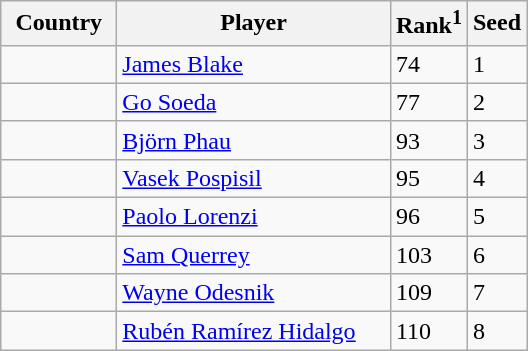<table class="sortable wikitable">
<tr>
<th width="70">Country</th>
<th width="175">Player</th>
<th>Rank<sup>1</sup></th>
<th>Seed</th>
</tr>
<tr>
<td></td>
<td><a href='#'>James Blake</a></td>
<td>74</td>
<td>1</td>
</tr>
<tr>
<td></td>
<td><a href='#'>Go Soeda</a></td>
<td>77</td>
<td>2</td>
</tr>
<tr>
<td></td>
<td><a href='#'>Björn Phau</a></td>
<td>93</td>
<td>3</td>
</tr>
<tr>
<td></td>
<td><a href='#'>Vasek Pospisil</a></td>
<td>95</td>
<td>4</td>
</tr>
<tr>
<td></td>
<td><a href='#'>Paolo Lorenzi</a></td>
<td>96</td>
<td>5</td>
</tr>
<tr>
<td></td>
<td><a href='#'>Sam Querrey</a></td>
<td>103</td>
<td>6</td>
</tr>
<tr>
<td></td>
<td><a href='#'>Wayne Odesnik</a></td>
<td>109</td>
<td>7</td>
</tr>
<tr>
<td></td>
<td><a href='#'>Rubén Ramírez Hidalgo</a></td>
<td>110</td>
<td>8</td>
</tr>
</table>
